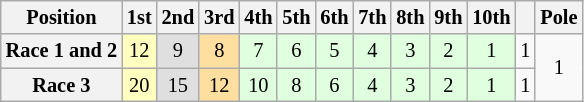<table class="wikitable" style="font-size:85%; text-align:center">
<tr>
<th>Position</th>
<th>1st</th>
<th>2nd</th>
<th>3rd</th>
<th>4th</th>
<th>5th</th>
<th>6th</th>
<th>7th</th>
<th>8th</th>
<th>9th</th>
<th>10th</th>
<th></th>
<th>Pole</th>
</tr>
<tr>
<th>Race 1 and 2</th>
<td style="background:#ffffbf;">12</td>
<td style="background:#dfdfdf;">9</td>
<td style="background:#ffdf9f;">8</td>
<td style="background:#dfffdf;">7</td>
<td style="background:#dfffdf;">6</td>
<td style="background:#dfffdf;">5</td>
<td style="background:#dfffdf;">4</td>
<td style="background:#dfffdf;">3</td>
<td style="background:#dfffdf;">2</td>
<td style="background:#dfffdf;">1</td>
<td>1</td>
<td rowspan=2>1</td>
</tr>
<tr>
<th>Race 3</th>
<td style="background:#ffffbf;">20</td>
<td style="background:#dfdfdf;">15</td>
<td style="background:#ffdf9f;">12</td>
<td style="background:#dfffdf;">10</td>
<td style="background:#dfffdf;">8</td>
<td style="background:#dfffdf;">6</td>
<td style="background:#dfffdf;">4</td>
<td style="background:#dfffdf;">3</td>
<td style="background:#dfffdf;">2</td>
<td style="background:#dfffdf;">1</td>
<td>1</td>
</tr>
</table>
